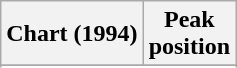<table class="wikitable sortable">
<tr>
<th align="left">Chart (1994)</th>
<th align="center">Peak<br>position</th>
</tr>
<tr>
</tr>
<tr>
</tr>
<tr>
</tr>
</table>
